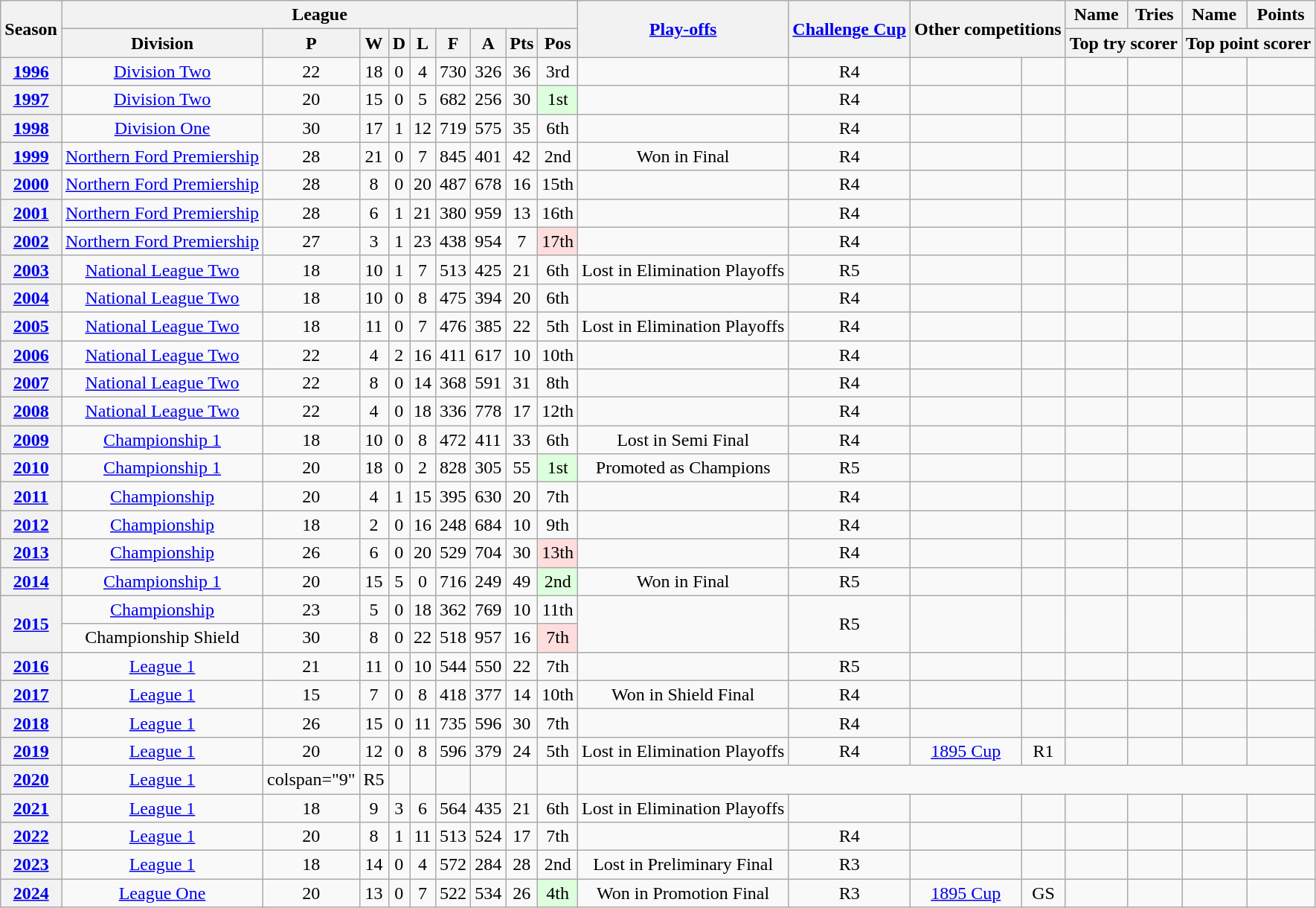<table class="wikitable" style="text-align: center">
<tr>
<th rowspan="2" scope="col">Season</th>
<th colspan="9" scope="col">League</th>
<th rowspan="2" scope="col"><a href='#'>Play-offs</a></th>
<th rowspan="2" scope="col"><a href='#'>Challenge Cup</a></th>
<th colspan="2" rowspan="2" scope="col">Other competitions</th>
<th scope="col">Name</th>
<th scope="col">Tries</th>
<th scope="col">Name</th>
<th scope="col">Points</th>
</tr>
<tr>
<th scope="col">Division</th>
<th scope="col">P</th>
<th scope="col">W</th>
<th scope="col">D</th>
<th scope="col">L</th>
<th scope="col">F</th>
<th scope="col">A</th>
<th scope="col">Pts</th>
<th scope="col">Pos</th>
<th colspan="2" scope="col">Top try scorer</th>
<th colspan="2" scope="col">Top point scorer</th>
</tr>
<tr>
<th scope="row"><a href='#'>1996</a></th>
<td><a href='#'>Division Two</a></td>
<td>22</td>
<td>18</td>
<td>0</td>
<td>4</td>
<td>730</td>
<td>326</td>
<td>36</td>
<td>3rd</td>
<td></td>
<td>R4</td>
<td></td>
<td></td>
<td></td>
<td></td>
<td></td>
<td></td>
</tr>
<tr>
<th scope="row"><a href='#'>1997</a></th>
<td><a href='#'>Division Two</a></td>
<td>20</td>
<td>15</td>
<td>0</td>
<td>5</td>
<td>682</td>
<td>256</td>
<td>30</td>
<td style="background:#ddffdd;">1st</td>
<td></td>
<td>R4</td>
<td></td>
<td></td>
<td></td>
<td></td>
<td></td>
<td></td>
</tr>
<tr>
<th scope="row"><a href='#'>1998</a></th>
<td><a href='#'>Division One</a></td>
<td>30</td>
<td>17</td>
<td>1</td>
<td>12</td>
<td>719</td>
<td>575</td>
<td>35</td>
<td>6th</td>
<td></td>
<td>R4</td>
<td></td>
<td></td>
<td></td>
<td></td>
<td></td>
<td></td>
</tr>
<tr>
<th scope="row"><a href='#'>1999</a></th>
<td><a href='#'>Northern Ford Premiership</a></td>
<td>28</td>
<td>21</td>
<td>0</td>
<td>7</td>
<td>845</td>
<td>401</td>
<td>42</td>
<td>2nd</td>
<td>Won in Final</td>
<td>R4</td>
<td></td>
<td></td>
<td></td>
<td></td>
<td></td>
<td></td>
</tr>
<tr>
<th scope="row"><a href='#'>2000</a></th>
<td><a href='#'>Northern Ford Premiership</a></td>
<td>28</td>
<td>8</td>
<td>0</td>
<td>20</td>
<td>487</td>
<td>678</td>
<td>16</td>
<td>15th</td>
<td></td>
<td>R4</td>
<td></td>
<td></td>
<td></td>
<td></td>
<td></td>
<td></td>
</tr>
<tr>
<th scope="row"><a href='#'>2001</a></th>
<td><a href='#'>Northern Ford Premiership</a></td>
<td>28</td>
<td>6</td>
<td>1</td>
<td>21</td>
<td>380</td>
<td>959</td>
<td>13</td>
<td>16th</td>
<td></td>
<td>R4</td>
<td></td>
<td></td>
<td></td>
<td></td>
<td></td>
<td></td>
</tr>
<tr>
<th scope="row"><a href='#'>2002</a></th>
<td><a href='#'>Northern Ford Premiership</a></td>
<td>27</td>
<td>3</td>
<td>1</td>
<td>23</td>
<td>438</td>
<td>954</td>
<td>7</td>
<td style="background:#ffdddd;">17th</td>
<td></td>
<td>R4</td>
<td></td>
<td></td>
<td></td>
<td></td>
<td></td>
<td></td>
</tr>
<tr>
<th scope="row"><a href='#'>2003</a></th>
<td><a href='#'>National League Two</a></td>
<td>18</td>
<td>10</td>
<td>1</td>
<td>7</td>
<td>513</td>
<td>425</td>
<td>21</td>
<td>6th</td>
<td>Lost in Elimination Playoffs</td>
<td>R5</td>
<td></td>
<td></td>
<td></td>
<td></td>
<td></td>
<td></td>
</tr>
<tr>
<th scope="row"><a href='#'>2004</a></th>
<td><a href='#'>National League Two</a></td>
<td>18</td>
<td>10</td>
<td>0</td>
<td>8</td>
<td>475</td>
<td>394</td>
<td>20</td>
<td>6th</td>
<td></td>
<td>R4</td>
<td></td>
<td></td>
<td></td>
<td></td>
<td></td>
<td></td>
</tr>
<tr>
<th scope="row"><a href='#'>2005</a></th>
<td><a href='#'>National League Two</a></td>
<td>18</td>
<td>11</td>
<td>0</td>
<td>7</td>
<td>476</td>
<td>385</td>
<td>22</td>
<td>5th</td>
<td>Lost in Elimination Playoffs</td>
<td>R4</td>
<td></td>
<td></td>
<td></td>
<td></td>
<td></td>
<td></td>
</tr>
<tr>
<th scope="row"><a href='#'>2006</a></th>
<td><a href='#'>National League Two</a></td>
<td>22</td>
<td>4</td>
<td>2</td>
<td>16</td>
<td>411</td>
<td>617</td>
<td>10</td>
<td>10th</td>
<td></td>
<td>R4</td>
<td></td>
<td></td>
<td></td>
<td></td>
<td></td>
<td></td>
</tr>
<tr>
<th scope="row"><a href='#'>2007</a></th>
<td><a href='#'>National League Two</a></td>
<td>22</td>
<td>8</td>
<td>0</td>
<td>14</td>
<td>368</td>
<td>591</td>
<td>31</td>
<td>8th</td>
<td></td>
<td>R4</td>
<td></td>
<td></td>
<td></td>
<td></td>
<td></td>
<td></td>
</tr>
<tr>
<th scope="row"><a href='#'>2008</a></th>
<td><a href='#'>National League Two</a></td>
<td>22</td>
<td>4</td>
<td>0</td>
<td>18</td>
<td>336</td>
<td>778</td>
<td>17</td>
<td>12th</td>
<td></td>
<td>R4</td>
<td></td>
<td></td>
<td></td>
<td></td>
<td></td>
<td></td>
</tr>
<tr>
<th scope="row"><a href='#'>2009</a></th>
<td><a href='#'>Championship 1</a></td>
<td>18</td>
<td>10</td>
<td>0</td>
<td>8</td>
<td>472</td>
<td>411</td>
<td>33</td>
<td>6th</td>
<td>Lost in Semi Final</td>
<td>R4</td>
<td></td>
<td></td>
<td></td>
<td></td>
<td></td>
<td></td>
</tr>
<tr>
<th scope="row"><a href='#'>2010</a></th>
<td><a href='#'>Championship 1</a></td>
<td>20</td>
<td>18</td>
<td>0</td>
<td>2</td>
<td>828</td>
<td>305</td>
<td>55</td>
<td style="background:#ddffdd;">1st</td>
<td>Promoted as Champions</td>
<td>R5</td>
<td></td>
<td></td>
<td></td>
<td></td>
<td></td>
<td></td>
</tr>
<tr>
<th scope="row"><a href='#'>2011</a></th>
<td><a href='#'>Championship</a></td>
<td>20</td>
<td>4</td>
<td>1</td>
<td>15</td>
<td>395</td>
<td>630</td>
<td>20</td>
<td>7th</td>
<td></td>
<td>R4</td>
<td></td>
<td></td>
<td></td>
<td></td>
<td></td>
<td></td>
</tr>
<tr>
<th scope="row"><a href='#'>2012</a></th>
<td><a href='#'>Championship</a></td>
<td>18</td>
<td>2</td>
<td>0</td>
<td>16</td>
<td>248</td>
<td>684</td>
<td>10</td>
<td>9th</td>
<td></td>
<td>R4</td>
<td></td>
<td></td>
<td></td>
<td></td>
<td></td>
<td></td>
</tr>
<tr>
<th scope="row"><a href='#'>2013</a></th>
<td><a href='#'>Championship</a></td>
<td>26</td>
<td>6</td>
<td>0</td>
<td>20</td>
<td>529</td>
<td>704</td>
<td>30</td>
<td style="background:#ffdddd;">13th</td>
<td></td>
<td>R4</td>
<td></td>
<td></td>
<td></td>
<td></td>
<td></td>
<td></td>
</tr>
<tr>
<th scope="row"><a href='#'>2014</a></th>
<td><a href='#'>Championship 1</a></td>
<td>20</td>
<td>15</td>
<td>5</td>
<td>0</td>
<td>716</td>
<td>249</td>
<td>49</td>
<td style="background:#ddffdd;">2nd</td>
<td>Won in Final</td>
<td>R5</td>
<td></td>
<td></td>
<td></td>
<td></td>
<td></td>
<td></td>
</tr>
<tr>
<th scope="row" rowspan="2"><a href='#'>2015</a></th>
<td><a href='#'>Championship</a></td>
<td>23</td>
<td>5</td>
<td>0</td>
<td>18</td>
<td>362</td>
<td>769</td>
<td>10</td>
<td>11th</td>
<td rowspan="2"></td>
<td rowspan="2">R5</td>
<td rowspan="2"></td>
<td rowspan="2"></td>
<td rowspan="2"></td>
<td rowspan="2"></td>
<td rowspan="2"></td>
<td rowspan="2"></td>
</tr>
<tr>
<td>Championship Shield</td>
<td>30</td>
<td>8</td>
<td>0</td>
<td>22</td>
<td>518</td>
<td>957</td>
<td>16</td>
<td style="background:#ffdddd;">7th</td>
</tr>
<tr>
<th scope="row"><a href='#'>2016</a></th>
<td><a href='#'>League 1</a></td>
<td>21</td>
<td>11</td>
<td>0</td>
<td>10</td>
<td>544</td>
<td>550</td>
<td>22</td>
<td>7th</td>
<td></td>
<td>R5</td>
<td></td>
<td></td>
<td></td>
<td></td>
<td></td>
<td></td>
</tr>
<tr>
<th scope="row"><a href='#'>2017</a></th>
<td><a href='#'>League 1</a></td>
<td>15</td>
<td>7</td>
<td>0</td>
<td>8</td>
<td>418</td>
<td>377</td>
<td>14</td>
<td>10th</td>
<td>Won in Shield Final</td>
<td>R4</td>
<td></td>
<td></td>
<td></td>
<td></td>
<td></td>
<td></td>
</tr>
<tr>
<th scope="row"><a href='#'>2018</a></th>
<td><a href='#'>League 1</a></td>
<td>26</td>
<td>15</td>
<td>0</td>
<td>11</td>
<td>735</td>
<td>596</td>
<td>30</td>
<td>7th</td>
<td></td>
<td>R4</td>
<td></td>
<td></td>
<td></td>
<td></td>
<td></td>
<td></td>
</tr>
<tr>
<th scope="row"><a href='#'>2019</a></th>
<td><a href='#'>League 1</a></td>
<td>20</td>
<td>12</td>
<td>0</td>
<td>8</td>
<td>596</td>
<td>379</td>
<td>24</td>
<td>5th</td>
<td>Lost in Elimination Playoffs</td>
<td>R4</td>
<td><a href='#'>1895 Cup</a></td>
<td>R1</td>
<td></td>
<td></td>
<td></td>
<td></td>
</tr>
<tr>
<th scope="row"><a href='#'>2020</a></th>
<td><a href='#'>League 1</a></td>
<td>colspan="9"</td>
<td>R5</td>
<td></td>
<td></td>
<td></td>
<td></td>
<td></td>
<td></td>
</tr>
<tr>
<th scope="row"><a href='#'>2021</a></th>
<td><a href='#'>League 1</a></td>
<td>18</td>
<td>9</td>
<td>3</td>
<td>6</td>
<td>564</td>
<td>435</td>
<td>21</td>
<td>6th</td>
<td>Lost in Elimination Playoffs</td>
<td></td>
<td></td>
<td></td>
<td></td>
<td></td>
<td></td>
<td></td>
</tr>
<tr>
<th scope="row"><a href='#'>2022</a></th>
<td><a href='#'>League 1</a></td>
<td>20</td>
<td>8</td>
<td>1</td>
<td>11</td>
<td>513</td>
<td>524</td>
<td>17</td>
<td>7th</td>
<td></td>
<td>R4</td>
<td></td>
<td></td>
<td></td>
<td></td>
<td></td>
<td></td>
</tr>
<tr>
<th scope="row"><a href='#'>2023</a></th>
<td><a href='#'>League 1</a></td>
<td>18</td>
<td>14</td>
<td>0</td>
<td>4</td>
<td>572</td>
<td>284</td>
<td>28</td>
<td>2nd</td>
<td>Lost in Preliminary Final</td>
<td>R3</td>
<td></td>
<td></td>
<td></td>
<td></td>
<td></td>
<td></td>
</tr>
<tr>
<th scope="row"><a href='#'>2024</a></th>
<td><a href='#'>League One</a></td>
<td>20</td>
<td>13</td>
<td>0</td>
<td>7</td>
<td>522</td>
<td>534</td>
<td>26</td>
<td style="background:#ddffdd;">4th</td>
<td>Won in Promotion Final</td>
<td>R3</td>
<td><a href='#'>1895 Cup</a></td>
<td>GS</td>
<td></td>
<td></td>
<td></td>
<td></td>
</tr>
</table>
